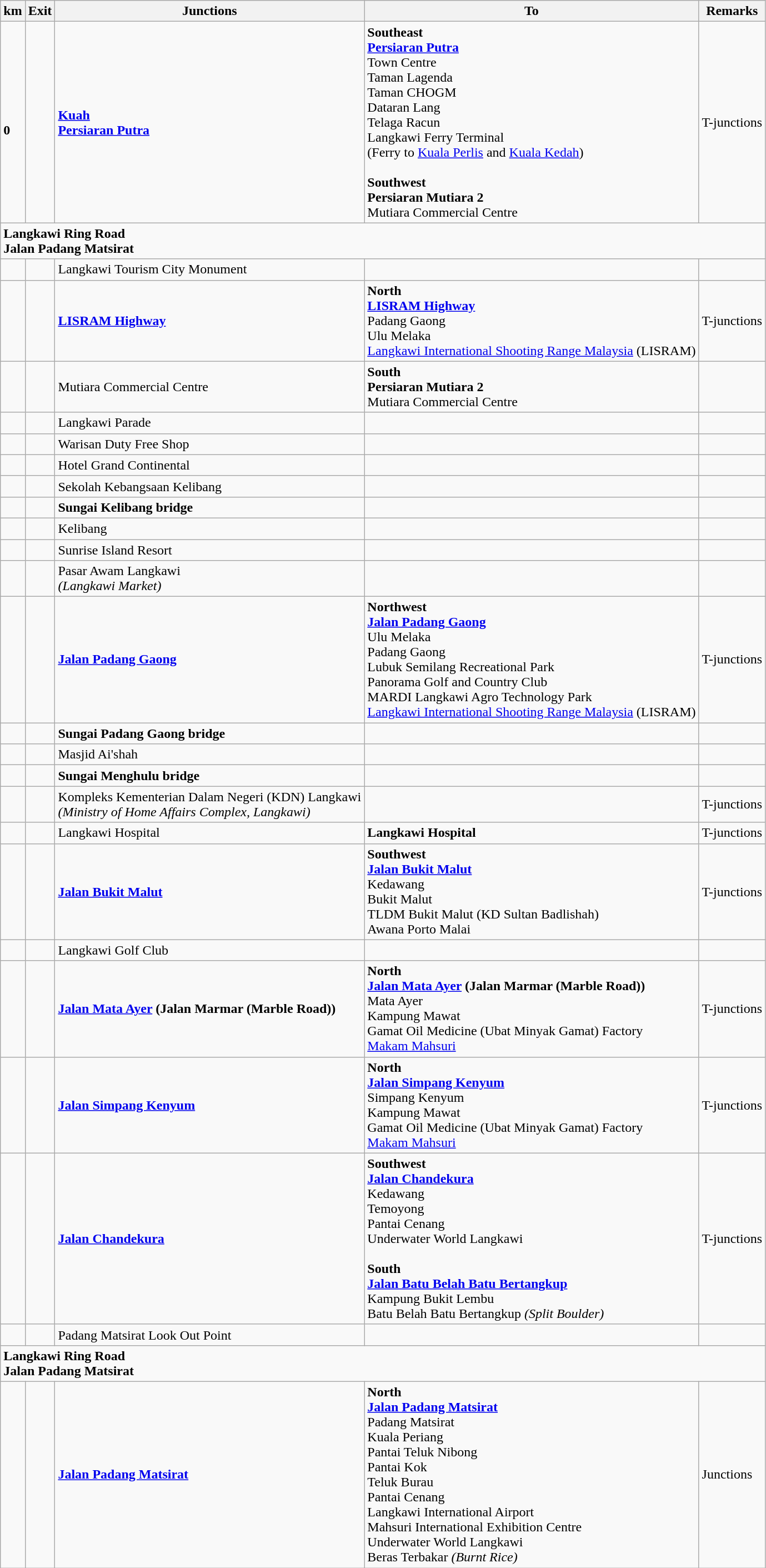<table class="wikitable">
<tr>
<th>km</th>
<th>Exit</th>
<th>Junctions</th>
<th>To</th>
<th>Remarks</th>
</tr>
<tr>
<td><br><strong>0</strong></td>
<td></td>
<td><strong><a href='#'>Kuah</a></strong><br> <strong><a href='#'>Persiaran Putra</a></strong></td>
<td><strong>Southeast</strong><br> <strong><a href='#'>Persiaran Putra</a></strong><br>Town Centre<br>Taman Lagenda<br>Taman CHOGM<br>Dataran Lang<br>Telaga Racun<br>Langkawi Ferry Terminal <br>(Ferry to <a href='#'>Kuala Perlis</a> and <a href='#'>Kuala Kedah</a>)<br><br><strong>Southwest</strong><br><strong>Persiaran Mutiara 2</strong><br>Mutiara Commercial Centre</td>
<td>T-junctions</td>
</tr>
<tr>
<td style="width:600px" colspan="6" style="text-align:center; background:blue;"><strong><span> Langkawi Ring Road<br>Jalan Padang Matsirat</span></strong></td>
</tr>
<tr>
<td></td>
<td></td>
<td>Langkawi Tourism City Monument</td>
<td></td>
<td></td>
</tr>
<tr>
<td></td>
<td></td>
<td> <strong><a href='#'>LISRAM Highway</a></strong></td>
<td><strong>North</strong><br> <strong><a href='#'>LISRAM Highway</a></strong><br>Padang Gaong<br>Ulu Melaka<br><a href='#'>Langkawi International Shooting Range Malaysia</a> (LISRAM)</td>
<td>T-junctions</td>
</tr>
<tr>
<td></td>
<td></td>
<td>Mutiara Commercial Centre</td>
<td><strong>South</strong><br><strong>Persiaran Mutiara 2</strong><br>Mutiara Commercial Centre</td>
<td></td>
</tr>
<tr>
<td></td>
<td></td>
<td>Langkawi Parade</td>
<td></td>
<td></td>
</tr>
<tr>
<td></td>
<td></td>
<td>Warisan Duty Free Shop</td>
<td></td>
<td></td>
</tr>
<tr>
<td></td>
<td></td>
<td>Hotel Grand Continental</td>
<td></td>
<td></td>
</tr>
<tr>
<td></td>
<td></td>
<td>Sekolah Kebangsaan Kelibang</td>
<td></td>
<td></td>
</tr>
<tr>
<td></td>
<td></td>
<td><strong>Sungai Kelibang bridge</strong></td>
<td></td>
<td></td>
</tr>
<tr>
<td></td>
<td></td>
<td>Kelibang</td>
<td></td>
<td></td>
</tr>
<tr>
<td></td>
<td></td>
<td>Sunrise Island Resort</td>
<td></td>
<td></td>
</tr>
<tr>
<td></td>
<td></td>
<td>Pasar Awam Langkawi<br><em>(Langkawi Market)</em></td>
<td></td>
<td></td>
</tr>
<tr>
<td></td>
<td></td>
<td> <strong><a href='#'>Jalan Padang Gaong</a></strong></td>
<td><strong>Northwest</strong><br> <strong><a href='#'>Jalan Padang Gaong</a></strong><br> Ulu Melaka<br> Padang Gaong<br>Lubuk Semilang Recreational Park<br>Panorama Golf and Country Club<br>MARDI Langkawi Agro Technology Park<br><a href='#'>Langkawi International Shooting Range Malaysia</a> (LISRAM)</td>
<td>T-junctions</td>
</tr>
<tr>
<td></td>
<td></td>
<td><strong>Sungai Padang Gaong bridge</strong></td>
<td></td>
<td></td>
</tr>
<tr>
<td></td>
<td></td>
<td>Masjid Ai'shah</td>
<td></td>
<td></td>
</tr>
<tr>
<td></td>
<td></td>
<td><strong>Sungai Menghulu bridge</strong></td>
<td></td>
<td></td>
</tr>
<tr>
<td></td>
<td></td>
<td>Kompleks Kementerian Dalam Negeri (KDN) Langkawi<br><em>(Ministry of Home Affairs Complex, Langkawi)</em></td>
<td></td>
<td>T-junctions</td>
</tr>
<tr>
<td></td>
<td></td>
<td>Langkawi Hospital </td>
<td><strong>Langkawi Hospital</strong> </td>
<td>T-junctions</td>
</tr>
<tr>
<td></td>
<td></td>
<td> <strong><a href='#'>Jalan Bukit Malut</a></strong></td>
<td><strong>Southwest</strong><br> <strong><a href='#'>Jalan Bukit Malut</a></strong><br> Kedawang<br> Bukit Malut<br>TLDM Bukit Malut (KD Sultan Badlishah)<br>Awana Porto Malai</td>
<td>T-junctions</td>
</tr>
<tr>
<td></td>
<td></td>
<td>Langkawi Golf Club</td>
<td></td>
<td></td>
</tr>
<tr>
<td></td>
<td></td>
<td> <strong><a href='#'>Jalan Mata Ayer</a> (Jalan Marmar (Marble Road))</strong></td>
<td><strong>North</strong><br> <strong><a href='#'>Jalan Mata Ayer</a> (Jalan Marmar (Marble Road))</strong><br> Mata Ayer<br> Kampung Mawat<br>Gamat Oil Medicine (Ubat Minyak Gamat) Factory<br><a href='#'>Makam Mahsuri</a></td>
<td>T-junctions</td>
</tr>
<tr>
<td></td>
<td></td>
<td> <strong><a href='#'>Jalan Simpang Kenyum</a></strong></td>
<td><strong>North</strong><br> <strong><a href='#'>Jalan Simpang Kenyum</a></strong><br> Simpang Kenyum<br> Kampung Mawat<br>Gamat Oil Medicine (Ubat Minyak Gamat) Factory<br><a href='#'>Makam Mahsuri</a></td>
<td>T-junctions</td>
</tr>
<tr>
<td></td>
<td></td>
<td> <strong><a href='#'>Jalan Chandekura</a></strong></td>
<td><strong>Southwest</strong><br> <strong><a href='#'>Jalan Chandekura</a></strong><br> Kedawang<br> Temoyong<br> Pantai Cenang <br>Underwater World Langkawi<br><br><strong>South</strong><br> <strong><a href='#'>Jalan Batu Belah Batu Bertangkup</a></strong><br>Kampung Bukit Lembu<br>Batu Belah Batu Bertangkup <em>(Split Boulder)</em></td>
<td>T-junctions</td>
</tr>
<tr>
<td></td>
<td></td>
<td>  Padang Matsirat Look Out Point</td>
<td> </td>
<td></td>
</tr>
<tr>
<td style="width:600px" colspan="6" style="text-align:center; background:blue;"><strong><span> Langkawi Ring Road<br>Jalan Padang Matsirat</span></strong></td>
</tr>
<tr>
<td></td>
<td></td>
<td> <strong><a href='#'>Jalan Padang Matsirat</a></strong></td>
<td><strong>North</strong><br> <strong><a href='#'>Jalan Padang Matsirat</a></strong><br> Padang Matsirat<br> Kuala Periang<br> Pantai Teluk Nibong <br> Pantai Kok <br> Teluk Burau<br> Pantai Cenang <br> Langkawi International Airport <br>Mahsuri International Exhibition Centre<br>Underwater World Langkawi<br>Beras Terbakar <em>(Burnt Rice)</em></td>
<td>Junctions</td>
</tr>
</table>
